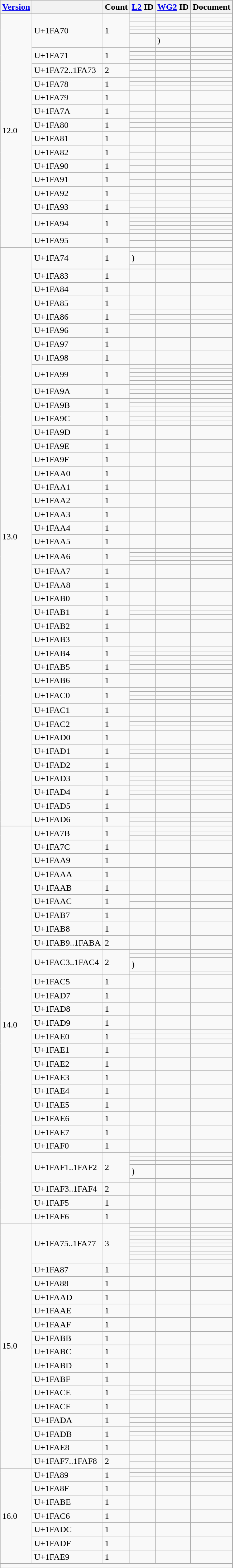<table class="wikitable collapsible sticky-header">
<tr>
<th><a href='#'>Version</a></th>
<th></th>
<th>Count</th>
<th><a href='#'>L2</a> ID</th>
<th><a href='#'>WG2</a> ID</th>
<th>Document</th>
</tr>
<tr>
<td rowspan="39">12.0</td>
<td rowspan="6">U+1FA70</td>
<td rowspan="6">1</td>
<td></td>
<td></td>
<td></td>
</tr>
<tr>
<td></td>
<td></td>
<td></td>
</tr>
<tr>
<td></td>
<td></td>
<td></td>
</tr>
<tr>
<td></td>
<td></td>
<td></td>
</tr>
<tr>
<td></td>
<td></td>
<td></td>
</tr>
<tr>
<td></td>
<td> )</td>
<td></td>
</tr>
<tr>
<td rowspan="4">U+1FA71</td>
<td rowspan="4">1</td>
<td></td>
<td></td>
<td></td>
</tr>
<tr>
<td></td>
<td></td>
<td></td>
</tr>
<tr>
<td></td>
<td></td>
<td></td>
</tr>
<tr>
<td></td>
<td></td>
<td></td>
</tr>
<tr>
<td rowspan="2">U+1FA72..1FA73</td>
<td rowspan="2">2</td>
<td></td>
<td></td>
<td></td>
</tr>
<tr>
<td></td>
<td></td>
<td></td>
</tr>
<tr>
<td rowspan="3">U+1FA78</td>
<td rowspan="3">1</td>
<td></td>
<td></td>
<td></td>
</tr>
<tr>
<td></td>
<td></td>
<td></td>
</tr>
<tr>
<td></td>
<td></td>
<td></td>
</tr>
<tr>
<td>U+1FA79</td>
<td>1</td>
<td></td>
<td></td>
<td></td>
</tr>
<tr>
<td rowspan="2">U+1FA7A</td>
<td rowspan="2">1</td>
<td></td>
<td></td>
<td></td>
</tr>
<tr>
<td></td>
<td></td>
<td></td>
</tr>
<tr>
<td rowspan="3">U+1FA80</td>
<td rowspan="3">1</td>
<td></td>
<td></td>
<td></td>
</tr>
<tr>
<td></td>
<td></td>
<td></td>
</tr>
<tr>
<td></td>
<td></td>
<td></td>
</tr>
<tr>
<td>U+1FA81</td>
<td>1</td>
<td></td>
<td></td>
<td></td>
</tr>
<tr>
<td rowspan="2">U+1FA82</td>
<td rowspan="2">1</td>
<td></td>
<td></td>
<td></td>
</tr>
<tr>
<td></td>
<td></td>
<td></td>
</tr>
<tr>
<td rowspan="2">U+1FA90</td>
<td rowspan="2">1</td>
<td></td>
<td></td>
<td></td>
</tr>
<tr>
<td></td>
<td></td>
<td></td>
</tr>
<tr>
<td rowspan="2">U+1FA91</td>
<td rowspan="2">1</td>
<td></td>
<td></td>
<td></td>
</tr>
<tr>
<td></td>
<td></td>
<td></td>
</tr>
<tr>
<td rowspan="2">U+1FA92</td>
<td rowspan="2">1</td>
<td></td>
<td></td>
<td></td>
</tr>
<tr>
<td></td>
<td></td>
<td></td>
</tr>
<tr>
<td rowspan="2">U+1FA93</td>
<td rowspan="2">1</td>
<td></td>
<td></td>
<td></td>
</tr>
<tr>
<td></td>
<td></td>
<td></td>
</tr>
<tr>
<td rowspan="5">U+1FA94</td>
<td rowspan="5">1</td>
<td></td>
<td></td>
<td></td>
</tr>
<tr>
<td></td>
<td></td>
<td></td>
</tr>
<tr>
<td></td>
<td></td>
<td></td>
</tr>
<tr>
<td></td>
<td></td>
<td></td>
</tr>
<tr>
<td></td>
<td></td>
<td></td>
</tr>
<tr>
<td rowspan="2">U+1FA95</td>
<td rowspan="2">1</td>
<td></td>
<td></td>
<td></td>
</tr>
<tr>
<td></td>
<td></td>
<td></td>
</tr>
<tr>
<td rowspan="77">13.0</td>
<td rowspan="3">U+1FA74</td>
<td rowspan="3">1</td>
<td></td>
<td></td>
<td></td>
</tr>
<tr>
<td> )</td>
<td></td>
<td></td>
</tr>
<tr>
<td></td>
<td></td>
<td></td>
</tr>
<tr>
<td>U+1FA83</td>
<td>1</td>
<td></td>
<td></td>
<td></td>
</tr>
<tr>
<td>U+1FA84</td>
<td>1</td>
<td></td>
<td></td>
<td></td>
</tr>
<tr>
<td>U+1FA85</td>
<td>1</td>
<td></td>
<td></td>
<td></td>
</tr>
<tr>
<td rowspan="3">U+1FA86</td>
<td rowspan="3">1</td>
<td></td>
<td></td>
<td></td>
</tr>
<tr>
<td></td>
<td></td>
<td></td>
</tr>
<tr>
<td></td>
<td></td>
<td></td>
</tr>
<tr>
<td>U+1FA96</td>
<td>1</td>
<td></td>
<td></td>
<td></td>
</tr>
<tr>
<td>U+1FA97</td>
<td>1</td>
<td></td>
<td></td>
<td></td>
</tr>
<tr>
<td>U+1FA98</td>
<td>1</td>
<td></td>
<td></td>
<td></td>
</tr>
<tr>
<td rowspan="5">U+1FA99</td>
<td rowspan="5">1</td>
<td></td>
<td></td>
<td></td>
</tr>
<tr>
<td></td>
<td></td>
<td></td>
</tr>
<tr>
<td></td>
<td></td>
<td></td>
</tr>
<tr>
<td></td>
<td></td>
<td></td>
</tr>
<tr>
<td></td>
<td></td>
<td></td>
</tr>
<tr>
<td rowspan="3">U+1FA9A</td>
<td rowspan="3">1</td>
<td></td>
<td></td>
<td></td>
</tr>
<tr>
<td></td>
<td></td>
<td></td>
</tr>
<tr>
<td></td>
<td></td>
<td></td>
</tr>
<tr>
<td rowspan="3">U+1FA9B</td>
<td rowspan="3">1</td>
<td></td>
<td></td>
<td></td>
</tr>
<tr>
<td></td>
<td></td>
<td></td>
</tr>
<tr>
<td></td>
<td></td>
<td></td>
</tr>
<tr>
<td rowspan="3">U+1FA9C</td>
<td rowspan="3">1</td>
<td></td>
<td></td>
<td></td>
</tr>
<tr>
<td></td>
<td></td>
<td></td>
</tr>
<tr>
<td></td>
<td></td>
<td></td>
</tr>
<tr>
<td>U+1FA9D</td>
<td>1</td>
<td></td>
<td></td>
<td></td>
</tr>
<tr>
<td>U+1FA9E</td>
<td>1</td>
<td></td>
<td></td>
<td></td>
</tr>
<tr>
<td>U+1FA9F</td>
<td>1</td>
<td></td>
<td></td>
<td></td>
</tr>
<tr>
<td>U+1FAA0</td>
<td>1</td>
<td></td>
<td></td>
<td></td>
</tr>
<tr>
<td>U+1FAA1</td>
<td>1</td>
<td></td>
<td></td>
<td></td>
</tr>
<tr>
<td>U+1FAA2</td>
<td>1</td>
<td></td>
<td></td>
<td></td>
</tr>
<tr>
<td>U+1FAA3</td>
<td>1</td>
<td></td>
<td></td>
<td></td>
</tr>
<tr>
<td>U+1FAA4</td>
<td>1</td>
<td></td>
<td></td>
<td></td>
</tr>
<tr>
<td>U+1FAA5</td>
<td>1</td>
<td></td>
<td></td>
<td></td>
</tr>
<tr>
<td rowspan="4">U+1FAA6</td>
<td rowspan="4">1</td>
<td></td>
<td></td>
<td></td>
</tr>
<tr>
<td></td>
<td></td>
<td></td>
</tr>
<tr>
<td></td>
<td></td>
<td></td>
</tr>
<tr>
<td></td>
<td></td>
<td></td>
</tr>
<tr>
<td>U+1FAA7</td>
<td>1</td>
<td></td>
<td></td>
<td></td>
</tr>
<tr>
<td>U+1FAA8</td>
<td>1</td>
<td></td>
<td></td>
<td></td>
</tr>
<tr>
<td>U+1FAB0</td>
<td>1</td>
<td></td>
<td></td>
<td></td>
</tr>
<tr>
<td rowspan="3">U+1FAB1</td>
<td rowspan="3">1</td>
<td></td>
<td></td>
<td></td>
</tr>
<tr>
<td></td>
<td></td>
<td></td>
</tr>
<tr>
<td></td>
<td></td>
<td></td>
</tr>
<tr>
<td>U+1FAB2</td>
<td>1</td>
<td></td>
<td></td>
<td></td>
</tr>
<tr>
<td>U+1FAB3</td>
<td>1</td>
<td></td>
<td></td>
<td></td>
</tr>
<tr>
<td rowspan="3">U+1FAB4</td>
<td rowspan="3">1</td>
<td></td>
<td></td>
<td></td>
</tr>
<tr>
<td></td>
<td></td>
<td></td>
</tr>
<tr>
<td></td>
<td></td>
<td></td>
</tr>
<tr>
<td rowspan="3">U+1FAB5</td>
<td rowspan="3">1</td>
<td></td>
<td></td>
<td></td>
</tr>
<tr>
<td></td>
<td></td>
<td></td>
</tr>
<tr>
<td></td>
<td></td>
<td></td>
</tr>
<tr>
<td>U+1FAB6</td>
<td>1</td>
<td></td>
<td></td>
<td></td>
</tr>
<tr>
<td rowspan="4">U+1FAC0</td>
<td rowspan="4">1</td>
<td></td>
<td></td>
<td></td>
</tr>
<tr>
<td></td>
<td></td>
<td></td>
</tr>
<tr>
<td></td>
<td></td>
<td></td>
</tr>
<tr>
<td></td>
<td></td>
<td></td>
</tr>
<tr>
<td>U+1FAC1</td>
<td>1</td>
<td></td>
<td></td>
<td></td>
</tr>
<tr>
<td rowspan="3">U+1FAC2</td>
<td rowspan="3">1</td>
<td></td>
<td></td>
<td></td>
</tr>
<tr>
<td></td>
<td></td>
<td></td>
</tr>
<tr>
<td></td>
<td></td>
<td></td>
</tr>
<tr>
<td>U+1FAD0</td>
<td>1</td>
<td></td>
<td></td>
<td></td>
</tr>
<tr>
<td rowspan="3">U+1FAD1</td>
<td rowspan="3">1</td>
<td></td>
<td></td>
<td></td>
</tr>
<tr>
<td></td>
<td></td>
<td></td>
</tr>
<tr>
<td></td>
<td></td>
<td></td>
</tr>
<tr>
<td>U+1FAD2</td>
<td>1</td>
<td></td>
<td></td>
<td></td>
</tr>
<tr>
<td rowspan="3">U+1FAD3</td>
<td rowspan="3">1</td>
<td></td>
<td></td>
<td></td>
</tr>
<tr>
<td></td>
<td></td>
<td></td>
</tr>
<tr>
<td></td>
<td></td>
<td></td>
</tr>
<tr>
<td rowspan="3">U+1FAD4</td>
<td rowspan="3">1</td>
<td></td>
<td></td>
<td></td>
</tr>
<tr>
<td></td>
<td></td>
<td></td>
</tr>
<tr>
<td></td>
<td></td>
<td></td>
</tr>
<tr>
<td>U+1FAD5</td>
<td>1</td>
<td></td>
<td></td>
<td></td>
</tr>
<tr>
<td rowspan="3">U+1FAD6</td>
<td rowspan="3">1</td>
<td></td>
<td></td>
<td></td>
</tr>
<tr>
<td></td>
<td></td>
<td></td>
</tr>
<tr>
<td></td>
<td></td>
<td></td>
</tr>
<tr>
<td rowspan="39">14.0</td>
<td rowspan="3">U+1FA7B</td>
<td rowspan="3">1</td>
<td></td>
<td></td>
<td></td>
</tr>
<tr>
<td></td>
<td></td>
<td></td>
</tr>
<tr>
<td></td>
<td></td>
<td></td>
</tr>
<tr>
<td>U+1FA7C</td>
<td>1</td>
<td></td>
<td></td>
<td></td>
</tr>
<tr>
<td>U+1FAA9</td>
<td>1</td>
<td></td>
<td></td>
<td></td>
</tr>
<tr>
<td>U+1FAAA</td>
<td>1</td>
<td></td>
<td></td>
<td></td>
</tr>
<tr>
<td>U+1FAAB</td>
<td>1</td>
<td></td>
<td></td>
<td></td>
</tr>
<tr>
<td rowspan="2">U+1FAAC</td>
<td rowspan="2">1</td>
<td></td>
<td></td>
<td></td>
</tr>
<tr>
<td></td>
<td></td>
<td></td>
</tr>
<tr>
<td>U+1FAB7</td>
<td>1</td>
<td></td>
<td></td>
<td></td>
</tr>
<tr>
<td>U+1FAB8</td>
<td>1</td>
<td></td>
<td></td>
<td></td>
</tr>
<tr>
<td>U+1FAB9..1FABA</td>
<td>2</td>
<td></td>
<td></td>
<td></td>
</tr>
<tr>
<td rowspan="4">U+1FAC3..1FAC4</td>
<td rowspan="4">2</td>
<td></td>
<td></td>
<td></td>
</tr>
<tr>
<td></td>
<td></td>
<td></td>
</tr>
<tr>
<td> )</td>
<td></td>
<td></td>
</tr>
<tr>
<td></td>
<td></td>
<td></td>
</tr>
<tr>
<td>U+1FAC5</td>
<td>1</td>
<td></td>
<td></td>
<td></td>
</tr>
<tr>
<td>U+1FAD7</td>
<td>1</td>
<td></td>
<td></td>
<td></td>
</tr>
<tr>
<td>U+1FAD8</td>
<td>1</td>
<td></td>
<td></td>
<td></td>
</tr>
<tr>
<td>U+1FAD9</td>
<td>1</td>
<td></td>
<td></td>
<td></td>
</tr>
<tr>
<td rowspan="3">U+1FAE0</td>
<td rowspan="3">1</td>
<td></td>
<td></td>
<td></td>
</tr>
<tr>
<td></td>
<td></td>
<td></td>
</tr>
<tr>
<td></td>
<td></td>
<td></td>
</tr>
<tr>
<td>U+1FAE1</td>
<td>1</td>
<td></td>
<td></td>
<td></td>
</tr>
<tr>
<td>U+1FAE2</td>
<td>1</td>
<td></td>
<td></td>
<td></td>
</tr>
<tr>
<td>U+1FAE3</td>
<td>1</td>
<td></td>
<td></td>
<td></td>
</tr>
<tr>
<td>U+1FAE4</td>
<td>1</td>
<td></td>
<td></td>
<td></td>
</tr>
<tr>
<td>U+1FAE5</td>
<td>1</td>
<td></td>
<td></td>
<td></td>
</tr>
<tr>
<td>U+1FAE6</td>
<td>1</td>
<td></td>
<td></td>
<td></td>
</tr>
<tr>
<td>U+1FAE7</td>
<td>1</td>
<td></td>
<td></td>
<td></td>
</tr>
<tr>
<td>U+1FAF0</td>
<td>1</td>
<td></td>
<td></td>
<td></td>
</tr>
<tr>
<td rowspan="5">U+1FAF1..1FAF2</td>
<td rowspan="5">2</td>
<td></td>
<td></td>
<td></td>
</tr>
<tr>
<td></td>
<td></td>
<td></td>
</tr>
<tr>
<td></td>
<td></td>
<td></td>
</tr>
<tr>
<td> )</td>
<td></td>
<td></td>
</tr>
<tr>
<td></td>
<td></td>
<td></td>
</tr>
<tr>
<td>U+1FAF3..1FAF4</td>
<td>2</td>
<td></td>
<td></td>
<td></td>
</tr>
<tr>
<td>U+1FAF5</td>
<td>1</td>
<td></td>
<td></td>
<td></td>
</tr>
<tr>
<td>U+1FAF6</td>
<td>1</td>
<td></td>
<td></td>
<td></td>
</tr>
<tr>
<td rowspan="32">15.0</td>
<td rowspan="10">U+1FA75..1FA77</td>
<td rowspan="10">3</td>
<td></td>
<td></td>
<td></td>
</tr>
<tr>
<td></td>
<td></td>
<td></td>
</tr>
<tr>
<td></td>
<td></td>
<td></td>
</tr>
<tr>
<td></td>
<td></td>
<td></td>
</tr>
<tr>
<td></td>
<td></td>
<td></td>
</tr>
<tr>
<td></td>
<td></td>
<td></td>
</tr>
<tr>
<td></td>
<td></td>
<td></td>
</tr>
<tr>
<td></td>
<td></td>
<td></td>
</tr>
<tr>
<td></td>
<td></td>
<td></td>
</tr>
<tr>
<td></td>
<td></td>
<td></td>
</tr>
<tr>
<td>U+1FA87</td>
<td>1</td>
<td></td>
<td></td>
<td></td>
</tr>
<tr>
<td>U+1FA88</td>
<td>1</td>
<td></td>
<td></td>
<td></td>
</tr>
<tr>
<td>U+1FAAD</td>
<td>1</td>
<td></td>
<td></td>
<td></td>
</tr>
<tr>
<td>U+1FAAE</td>
<td>1</td>
<td></td>
<td></td>
<td></td>
</tr>
<tr>
<td>U+1FAAF</td>
<td>1</td>
<td></td>
<td></td>
<td></td>
</tr>
<tr>
<td>U+1FABB</td>
<td>1</td>
<td></td>
<td></td>
<td></td>
</tr>
<tr>
<td>U+1FABC</td>
<td>1</td>
<td></td>
<td></td>
<td></td>
</tr>
<tr>
<td>U+1FABD</td>
<td>1</td>
<td></td>
<td></td>
<td></td>
</tr>
<tr>
<td>U+1FABF</td>
<td>1</td>
<td></td>
<td></td>
<td></td>
</tr>
<tr>
<td rowspan="3">U+1FACE</td>
<td rowspan="3">1</td>
<td></td>
<td></td>
<td></td>
</tr>
<tr>
<td></td>
<td></td>
<td></td>
</tr>
<tr>
<td></td>
<td></td>
<td></td>
</tr>
<tr>
<td>U+1FACF</td>
<td>1</td>
<td></td>
<td></td>
<td></td>
</tr>
<tr>
<td rowspan="3">U+1FADA</td>
<td rowspan="3">1</td>
<td></td>
<td></td>
<td></td>
</tr>
<tr>
<td></td>
<td></td>
<td></td>
</tr>
<tr>
<td></td>
<td></td>
<td></td>
</tr>
<tr>
<td rowspan="3">U+1FADB</td>
<td rowspan="3">1</td>
<td></td>
<td></td>
<td></td>
</tr>
<tr>
<td></td>
<td></td>
<td></td>
</tr>
<tr>
<td></td>
<td></td>
<td></td>
</tr>
<tr>
<td>U+1FAE8</td>
<td>1</td>
<td></td>
<td></td>
<td></td>
</tr>
<tr>
<td rowspan="2">U+1FAF7..1FAF8</td>
<td rowspan="2">2</td>
<td></td>
<td></td>
<td></td>
</tr>
<tr>
<td></td>
<td></td>
<td></td>
</tr>
<tr>
<td rowspan="9">16.0</td>
<td rowspan="3">U+1FA89</td>
<td rowspan="3">1</td>
<td></td>
<td></td>
<td></td>
</tr>
<tr>
<td></td>
<td></td>
<td></td>
</tr>
<tr>
<td></td>
<td></td>
<td></td>
</tr>
<tr>
<td>U+1FA8F</td>
<td>1</td>
<td></td>
<td></td>
<td></td>
</tr>
<tr>
<td>U+1FABE</td>
<td>1</td>
<td></td>
<td></td>
<td></td>
</tr>
<tr>
<td>U+1FAC6</td>
<td>1</td>
<td></td>
<td></td>
<td></td>
</tr>
<tr>
<td>U+1FADC</td>
<td>1</td>
<td></td>
<td></td>
<td></td>
</tr>
<tr>
<td>U+1FADF</td>
<td>1</td>
<td></td>
<td></td>
<td></td>
</tr>
<tr>
<td>U+1FAE9</td>
<td>1</td>
<td></td>
<td></td>
<td></td>
</tr>
<tr class="sortbottom">
<td colspan="6"></td>
</tr>
</table>
